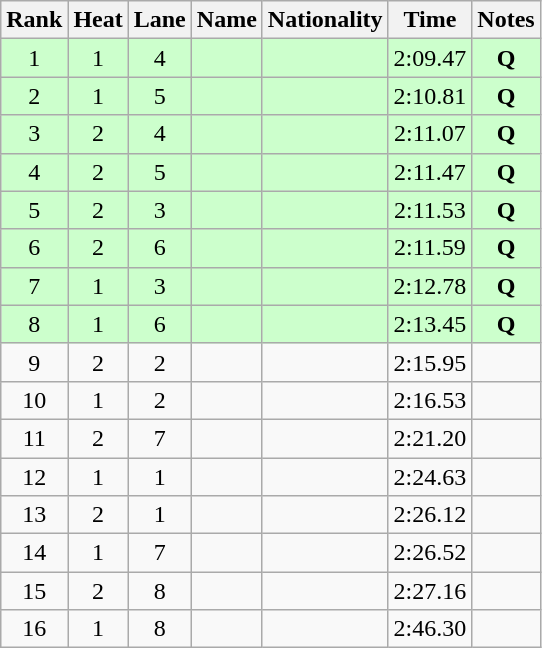<table class="wikitable sortable" style="text-align:center">
<tr>
<th>Rank</th>
<th>Heat</th>
<th>Lane</th>
<th>Name</th>
<th>Nationality</th>
<th>Time</th>
<th>Notes</th>
</tr>
<tr bgcolor=ccffcc>
<td>1</td>
<td>1</td>
<td>4</td>
<td align=left></td>
<td align=left></td>
<td>2:09.47</td>
<td><strong>Q</strong></td>
</tr>
<tr bgcolor=ccffcc>
<td>2</td>
<td>1</td>
<td>5</td>
<td align=left></td>
<td align=left></td>
<td>2:10.81</td>
<td><strong>Q</strong></td>
</tr>
<tr bgcolor=ccffcc>
<td>3</td>
<td>2</td>
<td>4</td>
<td align=left></td>
<td align=left></td>
<td>2:11.07</td>
<td><strong>Q</strong></td>
</tr>
<tr bgcolor=ccffcc>
<td>4</td>
<td>2</td>
<td>5</td>
<td align=left></td>
<td align=left></td>
<td>2:11.47</td>
<td><strong>Q</strong></td>
</tr>
<tr bgcolor=ccffcc>
<td>5</td>
<td>2</td>
<td>3</td>
<td align=left></td>
<td align=left></td>
<td>2:11.53</td>
<td><strong>Q</strong></td>
</tr>
<tr bgcolor=ccffcc>
<td>6</td>
<td>2</td>
<td>6</td>
<td align=left></td>
<td align=left></td>
<td>2:11.59</td>
<td><strong>Q</strong></td>
</tr>
<tr bgcolor=ccffcc>
<td>7</td>
<td>1</td>
<td>3</td>
<td align=left></td>
<td align=left></td>
<td>2:12.78</td>
<td><strong>Q</strong></td>
</tr>
<tr bgcolor=ccffcc>
<td>8</td>
<td>1</td>
<td>6</td>
<td align=left></td>
<td align=left></td>
<td>2:13.45</td>
<td><strong>Q</strong></td>
</tr>
<tr>
<td>9</td>
<td>2</td>
<td>2</td>
<td align=left></td>
<td align=left></td>
<td>2:15.95</td>
<td></td>
</tr>
<tr>
<td>10</td>
<td>1</td>
<td>2</td>
<td align=left></td>
<td align=left></td>
<td>2:16.53</td>
<td></td>
</tr>
<tr>
<td>11</td>
<td>2</td>
<td>7</td>
<td align=left></td>
<td align=left></td>
<td>2:21.20</td>
<td></td>
</tr>
<tr>
<td>12</td>
<td>1</td>
<td>1</td>
<td align=left></td>
<td align=left></td>
<td>2:24.63</td>
<td></td>
</tr>
<tr>
<td>13</td>
<td>2</td>
<td>1</td>
<td align=left></td>
<td align=left></td>
<td>2:26.12</td>
<td></td>
</tr>
<tr>
<td>14</td>
<td>1</td>
<td>7</td>
<td align=left></td>
<td align=left></td>
<td>2:26.52</td>
<td></td>
</tr>
<tr>
<td>15</td>
<td>2</td>
<td>8</td>
<td align=left></td>
<td align=left></td>
<td>2:27.16</td>
<td></td>
</tr>
<tr>
<td>16</td>
<td>1</td>
<td>8</td>
<td align=left></td>
<td align=left></td>
<td>2:46.30</td>
<td></td>
</tr>
</table>
